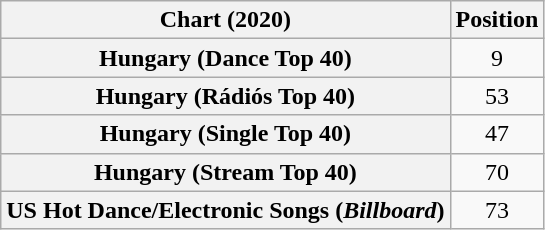<table class="wikitable sortable plainrowheaders" style="text-align:center">
<tr>
<th scope="col">Chart (2020)</th>
<th scope="col">Position</th>
</tr>
<tr>
<th scope="row">Hungary (Dance Top 40)</th>
<td>9</td>
</tr>
<tr>
<th scope="row">Hungary (Rádiós Top 40)</th>
<td>53</td>
</tr>
<tr>
<th scope="row">Hungary (Single Top 40)</th>
<td>47</td>
</tr>
<tr>
<th scope="row">Hungary (Stream Top 40)</th>
<td>70</td>
</tr>
<tr>
<th scope="row">US Hot Dance/Electronic Songs (<em>Billboard</em>)</th>
<td>73</td>
</tr>
</table>
